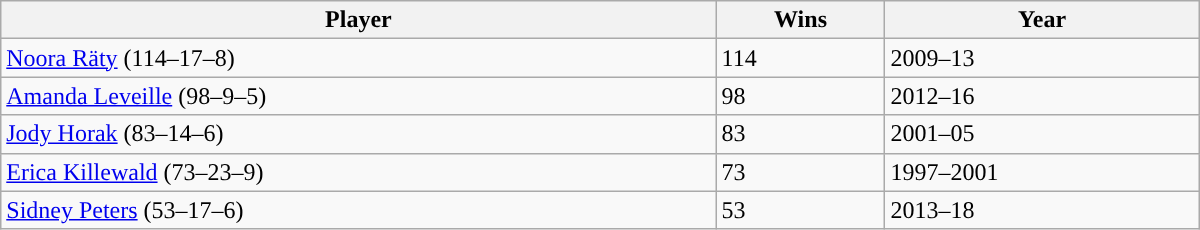<table class="wikitable" style="width: 50em">
<tr>
<th>Player</th>
<th>Wins</th>
<th>Year</th>
</tr>
<tr>
<td><a href='#'>Noora Räty</a> (114–17–8)</td>
<td>114</td>
<td>2009–13</td>
</tr>
<tr>
<td><a href='#'>Amanda Leveille</a> (98–9–5)</td>
<td>98</td>
<td>2012–16</td>
</tr>
<tr>
<td><a href='#'>Jody Horak</a> (83–14–6)</td>
<td>83</td>
<td>2001–05</td>
</tr>
<tr>
<td><a href='#'>Erica Killewald</a> (73–23–9)</td>
<td>73</td>
<td>1997–2001</td>
</tr>
<tr>
<td><a href='#'>Sidney Peters</a> (53–17–6)</td>
<td>53</td>
<td>2013–18</td>
</tr>
</table>
